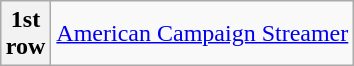<table class="wikitable" style="margin:1em auto;">
<tr>
<th>1st<br>row</th>
<td><a href='#'>American Campaign Streamer</a></td>
</tr>
</table>
